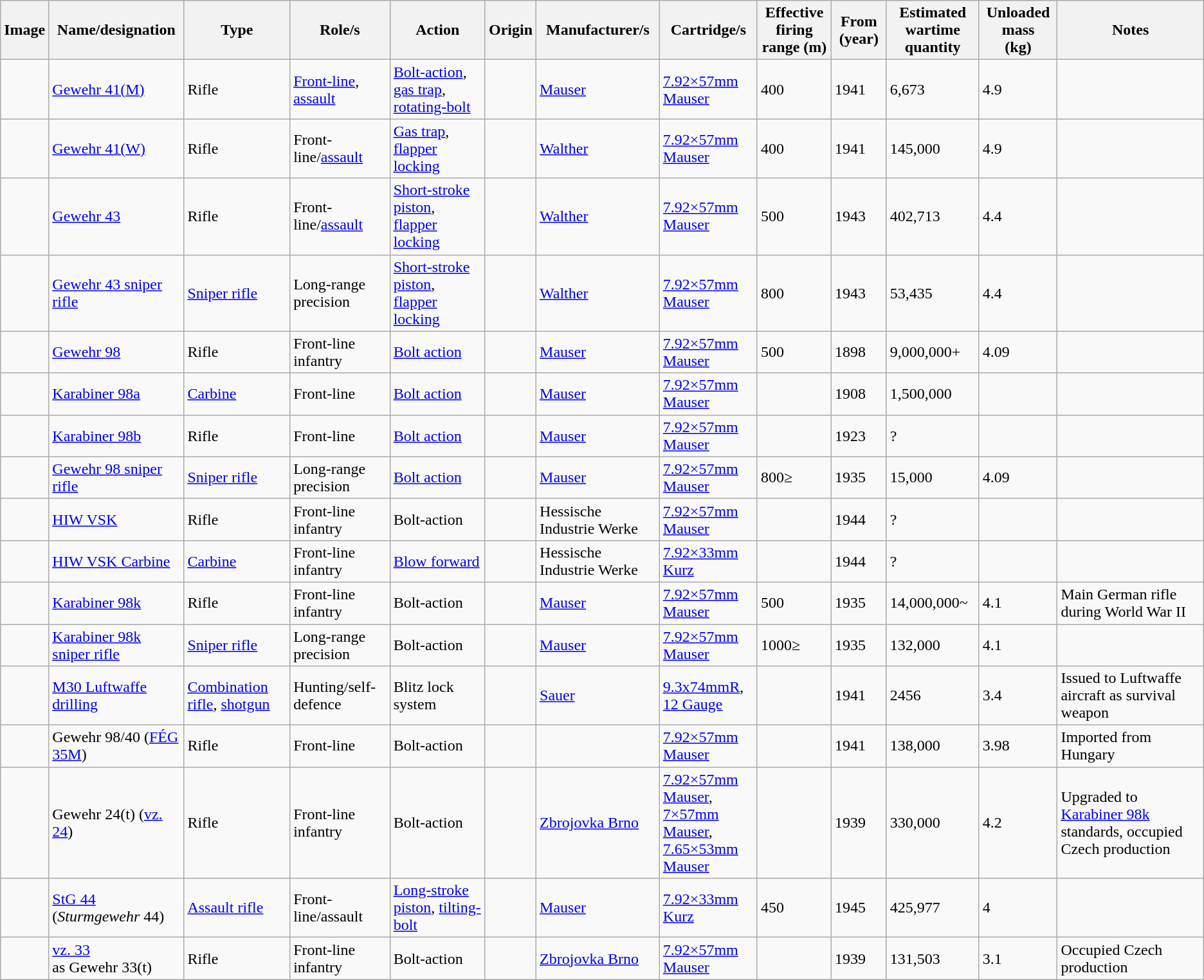<table class="wikitable sortable">
<tr>
<th>Image</th>
<th>Name/designation</th>
<th>Type</th>
<th>Role/s</th>
<th>Action</th>
<th>Origin</th>
<th>Manufacturer/s</th>
<th>Cartridge/s</th>
<th>Effective firing<br> range (m)</th>
<th>From (year)</th>
<th>Estimated <br>wartime quantity</th>
<th>Unloaded mass<br> (kg)</th>
<th class=unsortable>Notes</th>
</tr>
<tr>
<td></td>
<td><a href='#'>Gewehr 41(M)</a></td>
<td>Rifle</td>
<td><a href='#'>Front-line</a>, <a href='#'>assault</a></td>
<td><a href='#'>Bolt-action</a>, <a href='#'>gas trap</a>, <a href='#'>rotating-bolt</a></td>
<td></td>
<td><a href='#'>Mauser</a></td>
<td><a href='#'>7.92×57mm Mauser</a></td>
<td>400</td>
<td>1941</td>
<td>6,673</td>
<td>4.9</td>
<td></td>
</tr>
<tr>
<td></td>
<td><a href='#'>Gewehr 41(W)</a></td>
<td>Rifle</td>
<td>Front-line/<a href='#'>assault</a></td>
<td><a href='#'>Gas trap</a>, <a href='#'>flapper locking</a></td>
<td></td>
<td><a href='#'>Walther</a></td>
<td><a href='#'>7.92×57mm Mauser</a></td>
<td>400</td>
<td>1941</td>
<td>145,000</td>
<td>4.9</td>
<td></td>
</tr>
<tr>
<td></td>
<td><a href='#'>Gewehr 43</a></td>
<td>Rifle</td>
<td>Front-line/<a href='#'>assault</a></td>
<td><a href='#'>Short-stroke piston</a>, <a href='#'>flapper locking</a></td>
<td></td>
<td><a href='#'>Walther</a></td>
<td><a href='#'>7.92×57mm Mauser</a></td>
<td>500</td>
<td>1943</td>
<td>402,713</td>
<td>4.4</td>
<td></td>
</tr>
<tr>
<td></td>
<td><a href='#'>Gewehr 43 sniper rifle</a></td>
<td><a href='#'>Sniper rifle</a></td>
<td>Long-range precision</td>
<td><a href='#'>Short-stroke piston</a>, <a href='#'>flapper locking</a></td>
<td></td>
<td><a href='#'>Walther</a></td>
<td><a href='#'>7.92×57mm Mauser</a></td>
<td>800</td>
<td>1943</td>
<td>53,435</td>
<td>4.4</td>
<td></td>
</tr>
<tr>
<td></td>
<td><a href='#'>Gewehr 98</a></td>
<td>Rifle</td>
<td>Front-line infantry</td>
<td><a href='#'>Bolt action</a></td>
<td></td>
<td><a href='#'>Mauser</a></td>
<td><a href='#'>7.92×57mm Mauser</a></td>
<td>500</td>
<td>1898</td>
<td>9,000,000+</td>
<td>4.09</td>
<td></td>
</tr>
<tr>
<td></td>
<td><a href='#'>Karabiner 98a</a></td>
<td><a href='#'>Carbine</a></td>
<td>Front-line</td>
<td><a href='#'>Bolt action</a></td>
<td></td>
<td><a href='#'>Mauser</a></td>
<td><a href='#'>7.92×57mm Mauser</a></td>
<td></td>
<td>1908</td>
<td>1,500,000</td>
<td></td>
<td></td>
</tr>
<tr>
<td></td>
<td><a href='#'>Karabiner 98b</a></td>
<td>Rifle</td>
<td>Front-line</td>
<td><a href='#'>Bolt action</a></td>
<td></td>
<td><a href='#'>Mauser</a></td>
<td><a href='#'>7.92×57mm Mauser</a></td>
<td></td>
<td>1923</td>
<td>?</td>
<td></td>
<td></td>
</tr>
<tr>
<td></td>
<td><a href='#'>Gewehr 98 sniper rifle</a></td>
<td><a href='#'>Sniper rifle</a></td>
<td>Long-range precision</td>
<td><a href='#'>Bolt action</a></td>
<td></td>
<td><a href='#'>Mauser</a></td>
<td><a href='#'>7.92×57mm Mauser</a></td>
<td>800≥</td>
<td>1935</td>
<td>15,000</td>
<td>4.09</td>
<td></td>
</tr>
<tr>
<td></td>
<td><a href='#'>HIW VSK</a></td>
<td>Rifle</td>
<td>Front-line infantry</td>
<td>Bolt-action</td>
<td></td>
<td>Hessische Industrie Werke</td>
<td><a href='#'>7.92×57mm Mauser</a></td>
<td></td>
<td>1944</td>
<td>?</td>
<td></td>
<td></td>
</tr>
<tr>
<td></td>
<td><a href='#'>HIW VSK Carbine</a></td>
<td><a href='#'>Carbine</a></td>
<td>Front-line infantry</td>
<td><a href='#'>Blow forward</a></td>
<td></td>
<td>Hessische Industrie Werke</td>
<td><a href='#'>7.92×33mm Kurz</a></td>
<td></td>
<td>1944</td>
<td>?</td>
<td></td>
<td></td>
</tr>
<tr>
<td></td>
<td><a href='#'>Karabiner 98k</a></td>
<td>Rifle</td>
<td>Front-line infantry</td>
<td>Bolt-action</td>
<td></td>
<td><a href='#'>Mauser</a></td>
<td><a href='#'>7.92×57mm Mauser</a></td>
<td>500</td>
<td>1935</td>
<td>14,000,000~</td>
<td>4.1</td>
<td>Main German rifle during World War II</td>
</tr>
<tr>
<td></td>
<td><a href='#'>Karabiner 98k sniper rifle</a></td>
<td><a href='#'>Sniper rifle</a></td>
<td>Long-range precision</td>
<td>Bolt-action</td>
<td></td>
<td><a href='#'>Mauser</a></td>
<td><a href='#'>7.92×57mm Mauser</a></td>
<td>1000≥</td>
<td>1935</td>
<td>132,000</td>
<td>4.1</td>
<td></td>
</tr>
<tr>
<td></td>
<td><a href='#'>M30 Luftwaffe drilling</a></td>
<td><a href='#'>Combination rifle</a>, <a href='#'>shotgun</a></td>
<td>Hunting/self-defence</td>
<td>Blitz lock system</td>
<td></td>
<td><a href='#'>Sauer</a></td>
<td><a href='#'>9.3x74mmR</a>,<br><a href='#'>12 Gauge</a></td>
<td></td>
<td>1941</td>
<td>2456</td>
<td>3.4</td>
<td>Issued to Luftwaffe aircraft as survival weapon</td>
</tr>
<tr>
<td></td>
<td>Gewehr 98/40 (<a href='#'>FÉG 35M</a>)</td>
<td>Rifle</td>
<td>Front-line</td>
<td>Bolt-action</td>
<td></td>
<td></td>
<td><a href='#'>7.92×57mm Mauser</a></td>
<td></td>
<td>1941</td>
<td>138,000</td>
<td>3.98</td>
<td>Imported from Hungary</td>
</tr>
<tr>
<td></td>
<td>Gewehr 24(t) (<a href='#'>vz. 24</a>)</td>
<td>Rifle</td>
<td>Front-line infantry</td>
<td>Bolt-action</td>
<td></td>
<td><a href='#'>Zbrojovka Brno</a></td>
<td><a href='#'>7.92×57mm Mauser</a>,<br><a href='#'>7×57mm Mauser</a>,<br><a href='#'>7.65×53mm Mauser</a></td>
<td></td>
<td>1939</td>
<td>330,000</td>
<td>4.2</td>
<td>Upgraded to <a href='#'>Karabiner 98k</a> standards, occupied Czech production</td>
</tr>
<tr>
<td></td>
<td><a href='#'>StG 44</a><br>(<em>Sturmgewehr</em> 44)</td>
<td><a href='#'>Assault rifle</a></td>
<td>Front-line/assault</td>
<td><a href='#'>Long-stroke piston</a>, <a href='#'>tilting-bolt</a></td>
<td></td>
<td><a href='#'>Mauser</a></td>
<td><a href='#'>7.92×33mm Kurz</a></td>
<td>450</td>
<td>1945</td>
<td>425,977</td>
<td>4</td>
<td></td>
</tr>
<tr>
<td></td>
<td><a href='#'>vz. 33</a><br>as Gewehr 33(t)</td>
<td>Rifle</td>
<td>Front-line infantry</td>
<td>Bolt-action</td>
<td></td>
<td><a href='#'>Zbrojovka Brno</a></td>
<td><a href='#'>7.92×57mm Mauser</a></td>
<td></td>
<td>1939</td>
<td>131,503</td>
<td>3.1</td>
<td>Occupied Czech production</td>
</tr>
</table>
